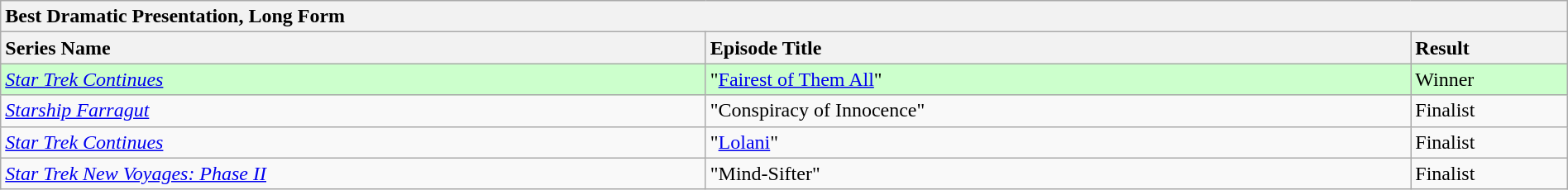<table class="wikitable" width=100%>
<tr>
<th colspan="3" ! style="text-align:left;">Best Dramatic Presentation, Long Form</th>
</tr>
<tr>
<th style="text-align:left; width: 45%;"><strong>Series Name</strong></th>
<th style="text-align:left; width: 45%;"><strong>Episode Title</strong></th>
<th style="text-align:left; width: 10%;"><strong>Result</strong></th>
</tr>
<tr style="background-color:#ccffcc;">
<td><em><a href='#'>Star Trek Continues</a></em></td>
<td>"<a href='#'>Fairest of Them All</a>"</td>
<td>Winner</td>
</tr>
<tr>
<td><em><a href='#'>Starship Farragut</a></em></td>
<td>"Conspiracy of Innocence"</td>
<td>Finalist</td>
</tr>
<tr>
<td><em><a href='#'>Star Trek Continues</a></em></td>
<td>"<a href='#'>Lolani</a>"</td>
<td>Finalist</td>
</tr>
<tr>
<td><em><a href='#'>Star Trek New Voyages: Phase II</a></em></td>
<td>"Mind-Sifter"</td>
<td>Finalist</td>
</tr>
</table>
